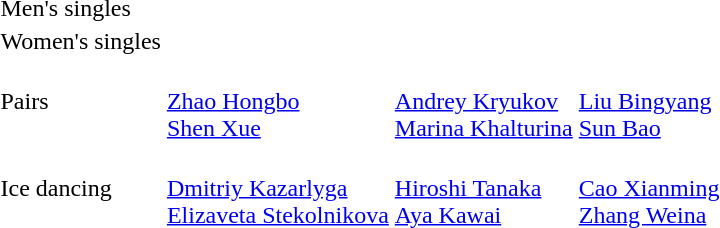<table>
<tr>
<td>Men's singles</td>
<td></td>
<td></td>
<td></td>
</tr>
<tr>
<td>Women's singles</td>
<td></td>
<td></td>
<td></td>
</tr>
<tr>
<td>Pairs</td>
<td><br><a href='#'>Zhao Hongbo</a><br><a href='#'>Shen Xue</a></td>
<td><br><a href='#'>Andrey Kryukov</a><br><a href='#'>Marina Khalturina</a></td>
<td><br><a href='#'>Liu Bingyang</a><br><a href='#'>Sun Bao</a></td>
</tr>
<tr>
<td>Ice dancing</td>
<td><br><a href='#'>Dmitriy Kazarlyga</a><br><a href='#'>Elizaveta Stekolnikova</a></td>
<td><br><a href='#'>Hiroshi Tanaka</a><br><a href='#'>Aya Kawai</a></td>
<td><br><a href='#'>Cao Xianming</a><br><a href='#'>Zhang Weina</a></td>
</tr>
</table>
